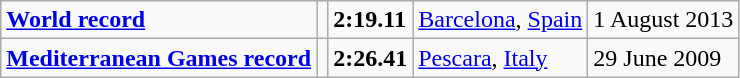<table class="wikitable">
<tr>
<td><strong><a href='#'>World record</a></strong></td>
<td></td>
<td><strong>2:19.11</strong></td>
<td><a href='#'>Barcelona</a>, <a href='#'>Spain</a></td>
<td>1 August 2013</td>
</tr>
<tr>
<td><strong><a href='#'>Mediterranean Games record</a></strong></td>
<td></td>
<td><strong>2:26.41</strong></td>
<td><a href='#'>Pescara</a>, <a href='#'>Italy</a></td>
<td>29 June 2009</td>
</tr>
</table>
